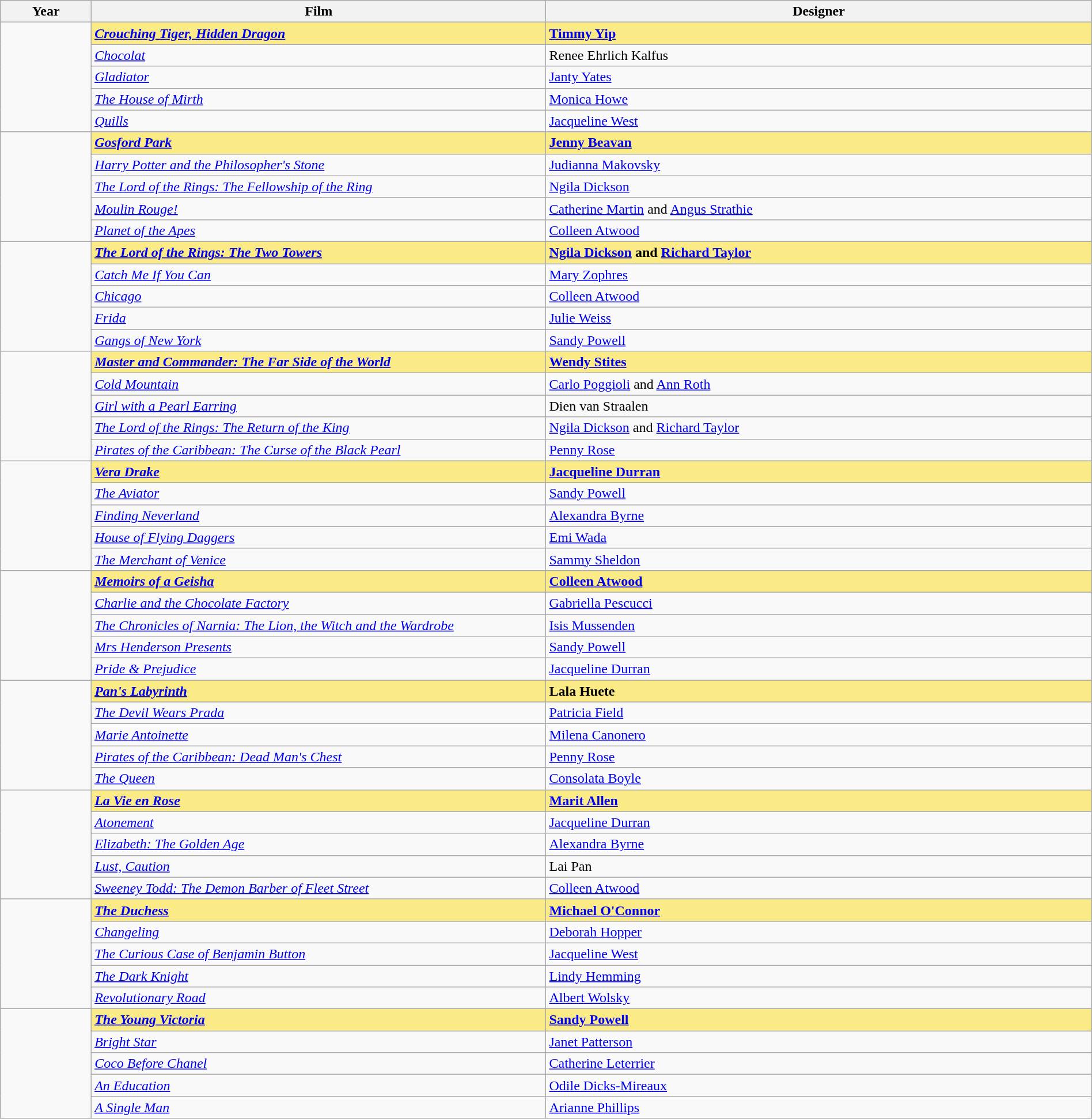<table class="wikitable" style="width:100%;" cellpadding="5">
<tr>
<th style="width:5%;">Year</th>
<th style="width:25%;">Film</th>
<th style="width:30%;">Designer</th>
</tr>
<tr>
<td rowspan="5"></td>
<td style="background:#FAEB86"><strong><em><a href='#'>Crouching Tiger, Hidden Dragon</a></em></strong></td>
<td style="background:#FAEB86"><strong><a href='#'>Timmy Yip</a></strong></td>
</tr>
<tr>
<td><em><a href='#'>Chocolat</a></em></td>
<td>Renee Ehrlich Kalfus</td>
</tr>
<tr>
<td><em><a href='#'>Gladiator</a></em></td>
<td><a href='#'>Janty Yates</a></td>
</tr>
<tr>
<td><em><a href='#'>The House of Mirth</a></em></td>
<td><a href='#'>Monica Howe</a></td>
</tr>
<tr>
<td><em><a href='#'>Quills</a></em></td>
<td><a href='#'>Jacqueline West</a></td>
</tr>
<tr>
<td rowspan="5"></td>
<td style="background:#FAEB86"><strong><em><a href='#'>Gosford Park</a></em></strong></td>
<td style="background:#FAEB86"><strong><a href='#'>Jenny Beavan</a></strong></td>
</tr>
<tr>
<td><em><a href='#'>Harry Potter and the Philosopher's Stone</a></em></td>
<td><a href='#'>Judianna Makovsky</a></td>
</tr>
<tr>
<td><em><a href='#'>The Lord of the Rings: The Fellowship of the Ring</a></em></td>
<td><a href='#'>Ngila Dickson</a></td>
</tr>
<tr>
<td><em><a href='#'>Moulin Rouge!</a></em></td>
<td><a href='#'>Catherine Martin</a> and <a href='#'>Angus Strathie</a></td>
</tr>
<tr>
<td><em><a href='#'>Planet of the Apes</a></em></td>
<td><a href='#'>Colleen Atwood</a></td>
</tr>
<tr>
<td rowspan="5"></td>
<td style="background:#FAEB86"><strong><em><a href='#'>The Lord of the Rings: The Two Towers</a></em></strong></td>
<td style="background:#FAEB86"><strong><a href='#'>Ngila Dickson</a> and <a href='#'>Richard Taylor</a></strong></td>
</tr>
<tr>
<td><em><a href='#'>Catch Me If You Can</a></em></td>
<td><a href='#'>Mary Zophres</a></td>
</tr>
<tr>
<td><em><a href='#'>Chicago</a></em></td>
<td><a href='#'>Colleen Atwood</a></td>
</tr>
<tr>
<td><em><a href='#'>Frida</a></em></td>
<td><a href='#'>Julie Weiss</a></td>
</tr>
<tr>
<td><em><a href='#'>Gangs of New York</a></em></td>
<td><a href='#'>Sandy Powell</a></td>
</tr>
<tr>
<td rowspan="5"></td>
<td style="background:#FAEB86"><strong><em><a href='#'>Master and Commander: The Far Side of the World</a></em></strong></td>
<td style="background:#FAEB86"><strong><a href='#'>Wendy Stites</a></strong></td>
</tr>
<tr>
<td><em><a href='#'>Cold Mountain</a></em></td>
<td><a href='#'>Carlo Poggioli</a> and <a href='#'>Ann Roth</a></td>
</tr>
<tr>
<td><em><a href='#'>Girl with a Pearl Earring</a></em></td>
<td>Dien van Straalen</td>
</tr>
<tr>
<td><em><a href='#'>The Lord of the Rings: The Return of the King</a></em></td>
<td><a href='#'>Ngila Dickson</a> and <a href='#'>Richard Taylor</a></td>
</tr>
<tr>
<td><em><a href='#'>Pirates of the Caribbean: The Curse of the Black Pearl</a></em></td>
<td><a href='#'>Penny Rose</a></td>
</tr>
<tr>
<td rowspan="5"></td>
<td style="background:#FAEB86"><strong><em><a href='#'>Vera Drake</a></em></strong></td>
<td style="background:#FAEB86"><strong><a href='#'>Jacqueline Durran</a></strong></td>
</tr>
<tr>
<td><em><a href='#'>The Aviator</a></em></td>
<td><a href='#'>Sandy Powell</a></td>
</tr>
<tr>
<td><em><a href='#'>Finding Neverland</a></em></td>
<td><a href='#'>Alexandra Byrne</a></td>
</tr>
<tr>
<td><em><a href='#'>House of Flying Daggers</a></em></td>
<td><a href='#'>Emi Wada</a></td>
</tr>
<tr>
<td><em><a href='#'>The Merchant of Venice</a></em></td>
<td><a href='#'>Sammy Sheldon</a></td>
</tr>
<tr>
<td rowspan="5"></td>
<td style="background:#FAEB86"><strong><em><a href='#'>Memoirs of a Geisha</a></em></strong></td>
<td style="background:#FAEB86"><strong><a href='#'>Colleen Atwood</a></strong></td>
</tr>
<tr>
<td><em><a href='#'>Charlie and the Chocolate Factory</a></em></td>
<td><a href='#'>Gabriella Pescucci</a></td>
</tr>
<tr>
<td><em><a href='#'>The Chronicles of Narnia: The Lion, the Witch and the Wardrobe</a></em></td>
<td><a href='#'>Isis Mussenden</a></td>
</tr>
<tr>
<td><em><a href='#'>Mrs Henderson Presents</a></em></td>
<td><a href='#'>Sandy Powell</a></td>
</tr>
<tr>
<td><em><a href='#'>Pride & Prejudice</a></em></td>
<td><a href='#'>Jacqueline Durran</a></td>
</tr>
<tr>
<td rowspan="5"></td>
<td style="background:#FAEB86"><strong><em><a href='#'>Pan's Labyrinth</a></em></strong></td>
<td style="background:#FAEB86"><strong>Lala Huete</strong></td>
</tr>
<tr>
<td><em><a href='#'>The Devil Wears Prada</a></em></td>
<td><a href='#'>Patricia Field</a></td>
</tr>
<tr>
<td><em><a href='#'>Marie Antoinette</a></em></td>
<td><a href='#'>Milena Canonero</a></td>
</tr>
<tr>
<td><em><a href='#'>Pirates of the Caribbean: Dead Man's Chest</a></em></td>
<td><a href='#'>Penny Rose</a></td>
</tr>
<tr>
<td><em><a href='#'>The Queen</a></em></td>
<td><a href='#'>Consolata Boyle</a></td>
</tr>
<tr>
<td rowspan="5"></td>
<td style="background:#FAEB86"><strong><em><a href='#'>La Vie en Rose</a></em></strong></td>
<td style="background:#FAEB86"><strong><a href='#'>Marit Allen</a></strong></td>
</tr>
<tr>
<td><em><a href='#'>Atonement</a></em></td>
<td><a href='#'>Jacqueline Durran</a></td>
</tr>
<tr>
<td><em><a href='#'>Elizabeth: The Golden Age</a></em></td>
<td><a href='#'>Alexandra Byrne</a></td>
</tr>
<tr>
<td><em><a href='#'>Lust, Caution</a></em></td>
<td>Lai Pan</td>
</tr>
<tr>
<td><em><a href='#'>Sweeney Todd: The Demon Barber of Fleet Street</a></em></td>
<td><a href='#'>Colleen Atwood</a></td>
</tr>
<tr>
<td rowspan="5"></td>
<td style="background:#FAEB86"><strong><em><a href='#'>The Duchess</a></em></strong></td>
<td style="background:#FAEB86"><strong><a href='#'>Michael O'Connor</a></strong></td>
</tr>
<tr>
<td><em><a href='#'>Changeling</a></em></td>
<td><a href='#'>Deborah Hopper</a></td>
</tr>
<tr>
<td><em><a href='#'>The Curious Case of Benjamin Button</a></em></td>
<td><a href='#'>Jacqueline West</a></td>
</tr>
<tr>
<td><em><a href='#'>The Dark Knight</a></em></td>
<td><a href='#'>Lindy Hemming</a></td>
</tr>
<tr>
<td><em><a href='#'>Revolutionary Road</a></em></td>
<td><a href='#'>Albert Wolsky</a></td>
</tr>
<tr>
<td rowspan="5"></td>
<td style="background:#FAEB86"><strong><em><a href='#'>The Young Victoria</a></em></strong></td>
<td style="background:#FAEB86"><strong><a href='#'>Sandy Powell</a></strong></td>
</tr>
<tr>
<td><em><a href='#'>Bright Star</a></em></td>
<td><a href='#'>Janet Patterson</a></td>
</tr>
<tr>
<td><em><a href='#'>Coco Before Chanel</a></em></td>
<td><a href='#'>Catherine Leterrier</a></td>
</tr>
<tr>
<td><em><a href='#'>An Education</a></em></td>
<td><a href='#'>Odile Dicks-Mireaux</a></td>
</tr>
<tr>
<td><em><a href='#'>A Single Man</a></em></td>
<td><a href='#'>Arianne Phillips</a></td>
</tr>
</table>
